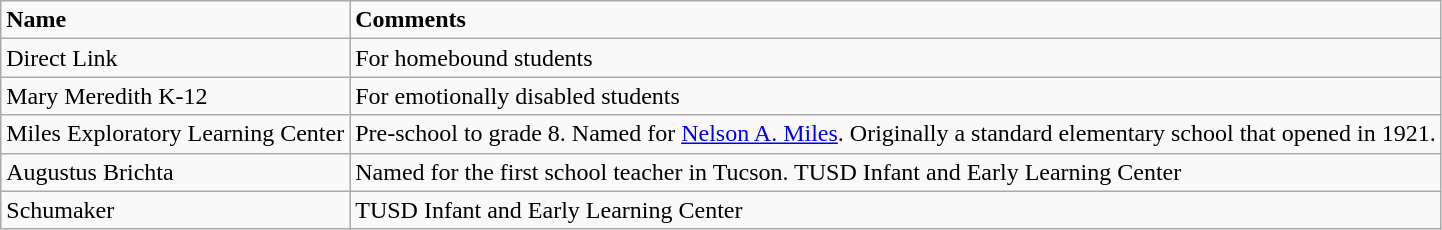<table class="wikitable">
<tr>
<td><strong>Name</strong></td>
<td><strong>Comments</strong></td>
</tr>
<tr>
<td>Direct Link</td>
<td>For homebound students</td>
</tr>
<tr>
<td>Mary Meredith K-12</td>
<td>For emotionally disabled students</td>
</tr>
<tr>
<td>Miles Exploratory Learning Center</td>
<td>Pre-school to grade 8. Named for <a href='#'>Nelson A. Miles</a>.  Originally a standard elementary school that opened in 1921.</td>
</tr>
<tr>
<td>Augustus Brichta</td>
<td>Named for the first school teacher in Tucson. TUSD Infant and Early Learning Center</td>
</tr>
<tr>
<td>Schumaker</td>
<td>TUSD Infant and Early Learning Center</td>
</tr>
</table>
